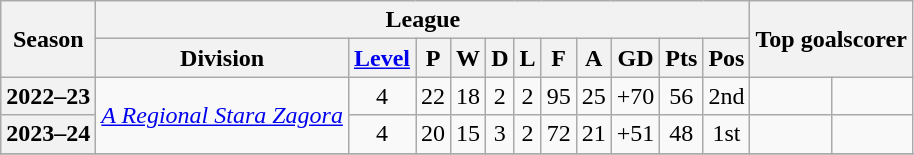<table class="wikitable plainrowheaders sortable" style="text-align: center">
<tr>
<th rowspan=2>Season</th>
<th colspan=11>League<br></th>
<th rowspan=2 colspan=2>Top goalscorer</th>
</tr>
<tr>
<th scope=col>Division</th>
<th scope=col><a href='#'>Level</a></th>
<th scope=col>P</th>
<th scope=col>W</th>
<th scope=col>D</th>
<th scope=col>L</th>
<th scope=col>F</th>
<th scope=col>A</th>
<th scope=col>GD</th>
<th scope=col>Pts</th>
<th scope=col data-sort-type="number">Pos</th>
</tr>
<tr>
<th scope=row rowspan=1>2022–23</th>
<td rowspan=2><em><a href='#'>A Regional Stara Zagora</a></em></td>
<td rowspan=1>4</td>
<td rowspan=1>22</td>
<td rowspan=1>18</td>
<td rowspan=1>2</td>
<td rowspan=1>2</td>
<td rowspan=1>95</td>
<td rowspan=1>25</td>
<td rowspan=1>+70</td>
<td rowspan=1>56</td>
<td rowspan=1>2nd</td>
<td rowspan=1></td>
<td rowspan=1></td>
</tr>
<tr>
<th scope=row rowspan=1>2023–24</th>
<td rowspan=1>4</td>
<td rowspan=1>20</td>
<td rowspan=1>15</td>
<td rowspan=1>3</td>
<td rowspan=1>2</td>
<td rowspan=1>72</td>
<td rowspan=1>21</td>
<td rowspan=1>+51</td>
<td rowspan=1>48</td>
<td rowspan=1>1st</td>
<td rowspan=1></td>
<td rowspan=1></td>
</tr>
<tr>
</tr>
</table>
